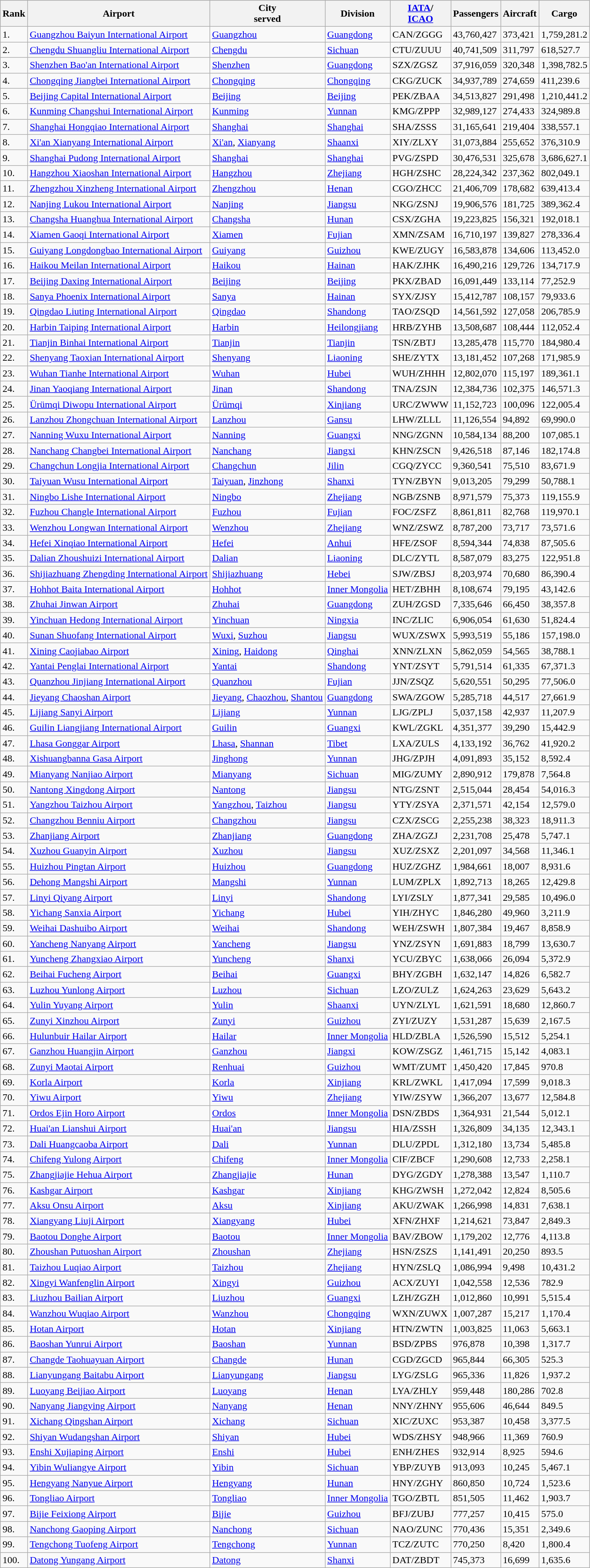<table class="wikitable sortable">
<tr bgcolor=lightgrey>
<th>Rank</th>
<th>Airport</th>
<th>City<br>served</th>
<th>Division</th>
<th><a href='#'>IATA</a>/<br><a href='#'>ICAO</a></th>
<th>Passengers</th>
<th>Aircraft</th>
<th>Cargo</th>
</tr>
<tr>
<td>1.</td>
<td><a href='#'>Guangzhou Baiyun International Airport</a></td>
<td><a href='#'>Guangzhou</a></td>
<td><a href='#'>Guangdong</a></td>
<td>CAN/ZGGG</td>
<td>43,760,427</td>
<td>373,421</td>
<td>1,759,281.2</td>
</tr>
<tr>
<td>2.</td>
<td><a href='#'>Chengdu Shuangliu International Airport</a></td>
<td><a href='#'>Chengdu</a></td>
<td><a href='#'>Sichuan</a></td>
<td>CTU/ZUUU</td>
<td>40,741,509</td>
<td>311,797</td>
<td>618,527.7</td>
</tr>
<tr>
<td>3.</td>
<td><a href='#'>Shenzhen Bao'an International Airport</a></td>
<td><a href='#'>Shenzhen</a></td>
<td><a href='#'>Guangdong</a></td>
<td>SZX/ZGSZ</td>
<td>37,916,059</td>
<td>320,348</td>
<td>1,398,782.5</td>
</tr>
<tr>
<td>4.</td>
<td><a href='#'>Chongqing Jiangbei International Airport</a></td>
<td><a href='#'>Chongqing</a></td>
<td><a href='#'>Chongqing</a></td>
<td>CKG/ZUCK</td>
<td>34,937,789</td>
<td>274,659</td>
<td>411,239.6</td>
</tr>
<tr>
<td>5.</td>
<td><a href='#'>Beijing Capital International Airport</a></td>
<td><a href='#'>Beijing</a></td>
<td><a href='#'>Beijing</a></td>
<td>PEK/ZBAA</td>
<td>34,513,827</td>
<td>291,498</td>
<td>1,210,441.2</td>
</tr>
<tr>
<td>6.</td>
<td><a href='#'>Kunming Changshui International Airport</a></td>
<td><a href='#'>Kunming</a></td>
<td><a href='#'>Yunnan</a></td>
<td>KMG/ZPPP</td>
<td>32,989,127</td>
<td>274,433</td>
<td>324,989.8</td>
</tr>
<tr>
<td>7.</td>
<td><a href='#'>Shanghai Hongqiao International Airport</a></td>
<td><a href='#'>Shanghai</a></td>
<td><a href='#'>Shanghai</a></td>
<td>SHA/ZSSS</td>
<td>31,165,641</td>
<td>219,404</td>
<td>338,557.1</td>
</tr>
<tr>
<td>8.</td>
<td><a href='#'>Xi'an Xianyang International Airport</a></td>
<td><a href='#'>Xi'an</a>, <a href='#'>Xianyang</a></td>
<td><a href='#'>Shaanxi</a></td>
<td>XIY/ZLXY</td>
<td>31,073,884</td>
<td>255,652</td>
<td>376,310.9</td>
</tr>
<tr>
<td>9.</td>
<td><a href='#'>Shanghai Pudong International Airport</a></td>
<td><a href='#'>Shanghai</a></td>
<td><a href='#'>Shanghai</a></td>
<td>PVG/ZSPD</td>
<td>30,476,531</td>
<td>325,678</td>
<td>3,686,627.1</td>
</tr>
<tr>
<td>10.</td>
<td><a href='#'>Hangzhou Xiaoshan International Airport</a></td>
<td><a href='#'>Hangzhou</a></td>
<td><a href='#'>Zhejiang</a></td>
<td>HGH/ZSHC</td>
<td>28,224,342</td>
<td>237,362</td>
<td>802,049.1</td>
</tr>
<tr>
<td>11.</td>
<td><a href='#'>Zhengzhou Xinzheng International Airport</a></td>
<td><a href='#'>Zhengzhou</a></td>
<td><a href='#'>Henan</a></td>
<td>CGO/ZHCC</td>
<td>21,406,709</td>
<td>178,682</td>
<td>639,413.4</td>
</tr>
<tr>
<td>12.</td>
<td><a href='#'>Nanjing Lukou International Airport</a></td>
<td><a href='#'>Nanjing</a></td>
<td><a href='#'>Jiangsu</a></td>
<td>NKG/ZSNJ</td>
<td>19,906,576</td>
<td>181,725</td>
<td>389,362.4</td>
</tr>
<tr>
<td>13.</td>
<td><a href='#'>Changsha Huanghua International Airport</a></td>
<td><a href='#'>Changsha</a></td>
<td><a href='#'>Hunan</a></td>
<td>CSX/ZGHA</td>
<td>19,223,825</td>
<td>156,321</td>
<td>192,018.1</td>
</tr>
<tr>
<td>14.</td>
<td><a href='#'>Xiamen Gaoqi International Airport</a></td>
<td><a href='#'>Xiamen</a></td>
<td><a href='#'>Fujian</a></td>
<td>XMN/ZSAM</td>
<td>16,710,197</td>
<td>139,827</td>
<td>278,336.4</td>
</tr>
<tr>
<td>15.</td>
<td><a href='#'>Guiyang Longdongbao International Airport</a></td>
<td><a href='#'>Guiyang</a></td>
<td><a href='#'>Guizhou</a></td>
<td>KWE/ZUGY</td>
<td>16,583,878</td>
<td>134,606</td>
<td>113,452.0</td>
</tr>
<tr>
<td>16.</td>
<td><a href='#'>Haikou Meilan International Airport</a></td>
<td><a href='#'>Haikou</a></td>
<td><a href='#'>Hainan</a></td>
<td>HAK/ZJHK</td>
<td>16,490,216</td>
<td>129,726</td>
<td>134,717.9</td>
</tr>
<tr>
<td>17.</td>
<td><a href='#'>Beijing Daxing International Airport</a></td>
<td><a href='#'>Beijing</a></td>
<td><a href='#'>Beijing</a></td>
<td>PKX/ZBAD</td>
<td>16,091,449</td>
<td>133,114</td>
<td>77,252.9</td>
</tr>
<tr>
<td>18.</td>
<td><a href='#'>Sanya Phoenix International Airport</a></td>
<td><a href='#'>Sanya</a></td>
<td><a href='#'>Hainan</a></td>
<td>SYX/ZJSY</td>
<td>15,412,787</td>
<td>108,157</td>
<td>79,933.6</td>
</tr>
<tr>
<td>19.</td>
<td><a href='#'>Qingdao Liuting International Airport</a></td>
<td><a href='#'>Qingdao</a></td>
<td><a href='#'>Shandong</a></td>
<td>TAO/ZSQD</td>
<td>14,561,592</td>
<td>127,058</td>
<td>206,785.9</td>
</tr>
<tr>
<td>20.</td>
<td><a href='#'>Harbin Taiping International Airport</a></td>
<td><a href='#'>Harbin</a></td>
<td><a href='#'>Heilongjiang</a></td>
<td>HRB/ZYHB</td>
<td>13,508,687</td>
<td>108,444</td>
<td>112,052.4</td>
</tr>
<tr>
<td>21.</td>
<td><a href='#'>Tianjin Binhai International Airport</a></td>
<td><a href='#'>Tianjin</a></td>
<td><a href='#'>Tianjin</a></td>
<td>TSN/ZBTJ</td>
<td>13,285,478</td>
<td>115,770</td>
<td>184,980.4</td>
</tr>
<tr>
<td>22.</td>
<td><a href='#'>Shenyang Taoxian International Airport</a></td>
<td><a href='#'>Shenyang</a></td>
<td><a href='#'>Liaoning</a></td>
<td>SHE/ZYTX</td>
<td>13,181,452</td>
<td>107,268</td>
<td>171,985.9</td>
</tr>
<tr>
<td>23.</td>
<td><a href='#'>Wuhan Tianhe International Airport</a></td>
<td><a href='#'>Wuhan</a></td>
<td><a href='#'>Hubei</a></td>
<td>WUH/ZHHH</td>
<td>12,802,070</td>
<td>115,197</td>
<td>189,361.1</td>
</tr>
<tr>
<td>24.</td>
<td><a href='#'>Jinan Yaoqiang International Airport</a></td>
<td><a href='#'>Jinan</a></td>
<td><a href='#'>Shandong</a></td>
<td>TNA/ZSJN</td>
<td>12,384,736</td>
<td>102,375</td>
<td>146,571.3</td>
</tr>
<tr>
<td>25.</td>
<td><a href='#'>Ürümqi Diwopu International Airport</a></td>
<td><a href='#'>Ürümqi</a></td>
<td><a href='#'>Xinjiang</a></td>
<td>URC/ZWWW</td>
<td>11,152,723</td>
<td>100,096</td>
<td>122,005.4</td>
</tr>
<tr>
<td>26.</td>
<td><a href='#'>Lanzhou Zhongchuan International Airport</a></td>
<td><a href='#'>Lanzhou</a></td>
<td><a href='#'>Gansu</a></td>
<td>LHW/ZLLL</td>
<td>11,126,554</td>
<td>94,892</td>
<td>69,990.0</td>
</tr>
<tr>
<td>27.</td>
<td><a href='#'>Nanning Wuxu International Airport</a></td>
<td><a href='#'>Nanning</a></td>
<td><a href='#'>Guangxi</a></td>
<td>NNG/ZGNN</td>
<td>10,584,134</td>
<td>88,200</td>
<td>107,085.1</td>
</tr>
<tr>
<td>28.</td>
<td><a href='#'>Nanchang Changbei International Airport</a></td>
<td><a href='#'>Nanchang</a></td>
<td><a href='#'>Jiangxi</a></td>
<td>KHN/ZSCN</td>
<td>9,426,518</td>
<td>87,146</td>
<td>182,174.8</td>
</tr>
<tr>
<td>29.</td>
<td><a href='#'>Changchun Longjia International Airport</a></td>
<td><a href='#'>Changchun</a></td>
<td><a href='#'>Jilin</a></td>
<td>CGQ/ZYCC</td>
<td>9,360,541</td>
<td>75,510</td>
<td>83,671.9</td>
</tr>
<tr>
<td>30.</td>
<td><a href='#'>Taiyuan Wusu International Airport</a></td>
<td><a href='#'>Taiyuan</a>, <a href='#'>Jinzhong</a></td>
<td><a href='#'>Shanxi</a></td>
<td>TYN/ZBYN</td>
<td>9,013,205</td>
<td>79,299</td>
<td>50,788.1</td>
</tr>
<tr>
<td>31.</td>
<td><a href='#'>Ningbo Lishe International Airport</a></td>
<td><a href='#'>Ningbo</a></td>
<td><a href='#'>Zhejiang</a></td>
<td>NGB/ZSNB</td>
<td>8,971,579</td>
<td>75,373</td>
<td>119,155.9</td>
</tr>
<tr>
<td>32.</td>
<td><a href='#'>Fuzhou Changle International Airport</a></td>
<td><a href='#'>Fuzhou</a></td>
<td><a href='#'>Fujian</a></td>
<td>FOC/ZSFZ</td>
<td>8,861,811</td>
<td>82,768</td>
<td>119,970.1</td>
</tr>
<tr>
<td>33.</td>
<td><a href='#'>Wenzhou Longwan International Airport</a></td>
<td><a href='#'>Wenzhou</a></td>
<td><a href='#'>Zhejiang</a></td>
<td>WNZ/ZSWZ</td>
<td>8,787,200</td>
<td>73,717</td>
<td>73,571.6</td>
</tr>
<tr>
<td>34.</td>
<td><a href='#'>Hefei Xinqiao International Airport</a></td>
<td><a href='#'>Hefei</a></td>
<td><a href='#'>Anhui</a></td>
<td>HFE/ZSOF</td>
<td>8,594,344</td>
<td>74,838</td>
<td>87,505.6</td>
</tr>
<tr>
<td>35.</td>
<td><a href='#'>Dalian Zhoushuizi International Airport</a></td>
<td><a href='#'>Dalian</a></td>
<td><a href='#'>Liaoning</a></td>
<td>DLC/ZYTL</td>
<td>8,587,079</td>
<td>83,275</td>
<td>122,951.8</td>
</tr>
<tr>
<td>36.</td>
<td><a href='#'>Shijiazhuang Zhengding International Airport</a></td>
<td><a href='#'>Shijiazhuang</a></td>
<td><a href='#'>Hebei</a></td>
<td>SJW/ZBSJ</td>
<td>8,203,974</td>
<td>70,680</td>
<td>86,390.4</td>
</tr>
<tr>
<td>37.</td>
<td><a href='#'>Hohhot Baita International Airport</a></td>
<td><a href='#'>Hohhot</a></td>
<td><a href='#'>Inner Mongolia</a></td>
<td>HET/ZBHH</td>
<td>8,108,674</td>
<td>79,195</td>
<td>43,142.6</td>
</tr>
<tr>
<td>38.</td>
<td><a href='#'>Zhuhai Jinwan Airport</a></td>
<td><a href='#'>Zhuhai</a></td>
<td><a href='#'>Guangdong</a></td>
<td>ZUH/ZGSD</td>
<td>7,335,646</td>
<td>66,450</td>
<td>38,357.8</td>
</tr>
<tr>
<td>39.</td>
<td><a href='#'>Yinchuan Hedong International Airport</a></td>
<td><a href='#'>Yinchuan</a></td>
<td><a href='#'>Ningxia</a></td>
<td>INC/ZLIC</td>
<td>6,906,054</td>
<td>61,630</td>
<td>51,824.4</td>
</tr>
<tr>
<td>40.</td>
<td><a href='#'>Sunan Shuofang International Airport</a></td>
<td><a href='#'>Wuxi</a>, <a href='#'>Suzhou</a></td>
<td><a href='#'>Jiangsu</a></td>
<td>WUX/ZSWX</td>
<td>5,993,519</td>
<td>55,186</td>
<td>157,198.0</td>
</tr>
<tr>
<td>41.</td>
<td><a href='#'>Xining Caojiabao Airport</a></td>
<td><a href='#'>Xining</a>, <a href='#'>Haidong</a></td>
<td><a href='#'>Qinghai</a></td>
<td>XNN/ZLXN</td>
<td>5,862,059</td>
<td>54,565</td>
<td>38,788.1</td>
</tr>
<tr>
<td>42.</td>
<td><a href='#'>Yantai Penglai International Airport</a></td>
<td><a href='#'>Yantai</a></td>
<td><a href='#'>Shandong</a></td>
<td>YNT/ZSYT</td>
<td>5,791,514</td>
<td>61,335</td>
<td>67,371.3</td>
</tr>
<tr>
<td>43.</td>
<td><a href='#'>Quanzhou Jinjiang International Airport</a></td>
<td><a href='#'>Quanzhou</a></td>
<td><a href='#'>Fujian</a></td>
<td>JJN/ZSQZ</td>
<td>5,620,551</td>
<td>50,295</td>
<td>77,506.0</td>
</tr>
<tr>
<td>44.</td>
<td><a href='#'>Jieyang Chaoshan Airport</a></td>
<td><a href='#'>Jieyang</a>, <a href='#'>Chaozhou</a>, <a href='#'>Shantou</a></td>
<td><a href='#'>Guangdong</a></td>
<td>SWA/ZGOW</td>
<td>5,285,718</td>
<td>44,517</td>
<td>27,661.9</td>
</tr>
<tr>
<td>45.</td>
<td><a href='#'>Lijiang Sanyi Airport</a></td>
<td><a href='#'>Lijiang</a></td>
<td><a href='#'>Yunnan</a></td>
<td>LJG/ZPLJ</td>
<td>5,037,158</td>
<td>42,937</td>
<td>11,207.9</td>
</tr>
<tr>
<td>46.</td>
<td><a href='#'>Guilin Liangjiang International Airport</a></td>
<td><a href='#'>Guilin</a></td>
<td><a href='#'>Guangxi</a></td>
<td>KWL/ZGKL</td>
<td>4,351,377</td>
<td>39,290</td>
<td>15,442.9</td>
</tr>
<tr>
<td>47.</td>
<td><a href='#'>Lhasa Gonggar Airport</a></td>
<td><a href='#'>Lhasa</a>, <a href='#'>Shannan</a></td>
<td><a href='#'>Tibet</a></td>
<td>LXA/ZULS</td>
<td>4,133,192</td>
<td>36,762</td>
<td>41,920.2</td>
</tr>
<tr>
<td>48.</td>
<td><a href='#'>Xishuangbanna Gasa Airport</a></td>
<td><a href='#'>Jinghong</a></td>
<td><a href='#'>Yunnan</a></td>
<td>JHG/ZPJH</td>
<td>4,091,893</td>
<td>35,152</td>
<td>8,592.4</td>
</tr>
<tr>
<td>49.</td>
<td><a href='#'>Mianyang Nanjiao Airport</a></td>
<td><a href='#'>Mianyang</a></td>
<td><a href='#'>Sichuan</a></td>
<td>MIG/ZUMY</td>
<td>2,890,912</td>
<td>179,878</td>
<td>7,564.8</td>
</tr>
<tr>
<td>50.</td>
<td><a href='#'>Nantong Xingdong Airport</a></td>
<td><a href='#'>Nantong</a></td>
<td><a href='#'>Jiangsu</a></td>
<td>NTG/ZSNT</td>
<td>2,515,044</td>
<td>28,454</td>
<td>54,016.3</td>
</tr>
<tr>
<td>51.</td>
<td><a href='#'>Yangzhou Taizhou Airport</a></td>
<td><a href='#'>Yangzhou</a>, <a href='#'>Taizhou</a></td>
<td><a href='#'>Jiangsu</a></td>
<td>YTY/ZSYA</td>
<td>2,371,571</td>
<td>42,154</td>
<td>12,579.0</td>
</tr>
<tr>
<td>52.</td>
<td><a href='#'>Changzhou Benniu Airport</a></td>
<td><a href='#'>Changzhou</a></td>
<td><a href='#'>Jiangsu</a></td>
<td>CZX/ZSCG</td>
<td>2,255,238</td>
<td>38,323</td>
<td>18,911.3</td>
</tr>
<tr>
<td>53.</td>
<td><a href='#'>Zhanjiang Airport</a></td>
<td><a href='#'>Zhanjiang</a></td>
<td><a href='#'>Guangdong</a></td>
<td>ZHA/ZGZJ</td>
<td>2,231,708</td>
<td>25,478</td>
<td>5,747.1</td>
</tr>
<tr>
<td>54.</td>
<td><a href='#'>Xuzhou Guanyin Airport</a></td>
<td><a href='#'>Xuzhou</a></td>
<td><a href='#'>Jiangsu</a></td>
<td>XUZ/ZSXZ</td>
<td>2,201,097</td>
<td>34,568</td>
<td>11,346.1</td>
</tr>
<tr>
<td>55.</td>
<td><a href='#'>Huizhou Pingtan Airport</a></td>
<td><a href='#'>Huizhou</a></td>
<td><a href='#'>Guangdong</a></td>
<td>HUZ/ZGHZ</td>
<td>1,984,661</td>
<td>18,007</td>
<td>8,931.6</td>
</tr>
<tr>
<td>56.</td>
<td><a href='#'>Dehong Mangshi Airport</a></td>
<td><a href='#'>Mangshi</a></td>
<td><a href='#'>Yunnan</a></td>
<td>LUM/ZPLX</td>
<td>1,892,713</td>
<td>18,265</td>
<td>12,429.8</td>
</tr>
<tr>
<td>57.</td>
<td><a href='#'>Linyi Qiyang Airport</a></td>
<td><a href='#'>Linyi</a></td>
<td><a href='#'>Shandong</a></td>
<td>LYI/ZSLY</td>
<td>1,877,341</td>
<td>29,585</td>
<td>10,496.0</td>
</tr>
<tr>
<td>58.</td>
<td><a href='#'>Yichang Sanxia Airport</a></td>
<td><a href='#'>Yichang</a></td>
<td><a href='#'>Hubei</a></td>
<td>YIH/ZHYC</td>
<td>1,846,280</td>
<td>49,960</td>
<td>3,211.9</td>
</tr>
<tr>
<td>59.</td>
<td><a href='#'>Weihai Dashuibo Airport</a></td>
<td><a href='#'>Weihai</a></td>
<td><a href='#'>Shandong</a></td>
<td>WEH/ZSWH</td>
<td>1,807,384</td>
<td>19,467</td>
<td>8,858.9</td>
</tr>
<tr>
<td>60.</td>
<td><a href='#'>Yancheng Nanyang Airport</a></td>
<td><a href='#'>Yancheng</a></td>
<td><a href='#'>Jiangsu</a></td>
<td>YNZ/ZSYN</td>
<td>1,691,883</td>
<td>18,799</td>
<td>13,630.7</td>
</tr>
<tr>
<td>61.</td>
<td><a href='#'>Yuncheng Zhangxiao Airport</a></td>
<td><a href='#'>Yuncheng</a></td>
<td><a href='#'>Shanxi</a></td>
<td>YCU/ZBYC</td>
<td>1,638,066</td>
<td>26,094</td>
<td>5,372.9</td>
</tr>
<tr>
<td>62.</td>
<td><a href='#'>Beihai Fucheng Airport</a></td>
<td><a href='#'>Beihai</a></td>
<td><a href='#'>Guangxi</a></td>
<td>BHY/ZGBH</td>
<td>1,632,147</td>
<td>14,826</td>
<td>6,582.7</td>
</tr>
<tr>
<td>63.</td>
<td><a href='#'>Luzhou Yunlong Airport</a></td>
<td><a href='#'>Luzhou</a></td>
<td><a href='#'>Sichuan</a></td>
<td>LZO/ZULZ</td>
<td>1,624,263</td>
<td>23,629</td>
<td>5,643.2</td>
</tr>
<tr>
<td>64.</td>
<td><a href='#'>Yulin Yuyang Airport</a></td>
<td><a href='#'>Yulin</a></td>
<td><a href='#'>Shaanxi</a></td>
<td>UYN/ZLYL</td>
<td>1,621,591</td>
<td>18,680</td>
<td>12,860.7</td>
</tr>
<tr>
<td>65.</td>
<td><a href='#'>Zunyi Xinzhou Airport</a></td>
<td><a href='#'>Zunyi</a></td>
<td><a href='#'>Guizhou</a></td>
<td>ZYI/ZUZY</td>
<td>1,531,287</td>
<td>15,639</td>
<td>2,167.5</td>
</tr>
<tr>
<td>66.</td>
<td><a href='#'>Hulunbuir Hailar Airport</a></td>
<td><a href='#'>Hailar</a></td>
<td><a href='#'>Inner Mongolia</a></td>
<td>HLD/ZBLA</td>
<td>1,526,590</td>
<td>15,512</td>
<td>5,254.1</td>
</tr>
<tr>
<td>67.</td>
<td><a href='#'>Ganzhou Huangjin Airport</a></td>
<td><a href='#'>Ganzhou</a></td>
<td><a href='#'>Jiangxi</a></td>
<td>KOW/ZSGZ</td>
<td>1,461,715</td>
<td>15,142</td>
<td>4,083.1</td>
</tr>
<tr>
<td>68.</td>
<td><a href='#'>Zunyi Maotai Airport</a></td>
<td><a href='#'>Renhuai</a></td>
<td><a href='#'>Guizhou</a></td>
<td>WMT/ZUMT</td>
<td>1,450,420</td>
<td>17,845</td>
<td>970.8</td>
</tr>
<tr>
<td>69.</td>
<td><a href='#'>Korla Airport</a></td>
<td><a href='#'>Korla</a></td>
<td><a href='#'>Xinjiang</a></td>
<td>KRL/ZWKL</td>
<td>1,417,094</td>
<td>17,599</td>
<td>9,018.3</td>
</tr>
<tr>
<td>70.</td>
<td><a href='#'>Yiwu Airport</a></td>
<td><a href='#'>Yiwu</a></td>
<td><a href='#'>Zhejiang</a></td>
<td>YIW/ZSYW</td>
<td>1,366,207</td>
<td>13,677</td>
<td>12,584.8</td>
</tr>
<tr>
<td>71.</td>
<td><a href='#'>Ordos Ejin Horo Airport</a></td>
<td><a href='#'>Ordos</a></td>
<td><a href='#'>Inner Mongolia</a></td>
<td>DSN/ZBDS</td>
<td>1,364,931</td>
<td>21,544</td>
<td>5,012.1</td>
</tr>
<tr>
<td>72.</td>
<td><a href='#'>Huai'an Lianshui Airport</a></td>
<td><a href='#'>Huai'an</a></td>
<td><a href='#'>Jiangsu</a></td>
<td>HIA/ZSSH</td>
<td>1,326,809</td>
<td>34,135</td>
<td>12,343.1</td>
</tr>
<tr>
<td>73.</td>
<td><a href='#'>Dali Huangcaoba Airport</a></td>
<td><a href='#'>Dali</a></td>
<td><a href='#'>Yunnan</a></td>
<td>DLU/ZPDL</td>
<td>1,312,180</td>
<td>13,734</td>
<td>5,485.8</td>
</tr>
<tr>
<td>74.</td>
<td><a href='#'>Chifeng Yulong Airport</a></td>
<td><a href='#'>Chifeng</a></td>
<td><a href='#'>Inner Mongolia</a></td>
<td>CIF/ZBCF</td>
<td>1,290,608</td>
<td>12,733</td>
<td>2,258.1</td>
</tr>
<tr>
<td>75.</td>
<td><a href='#'>Zhangjiajie Hehua Airport</a></td>
<td><a href='#'>Zhangjiajie</a></td>
<td><a href='#'>Hunan</a></td>
<td>DYG/ZGDY</td>
<td>1,278,388</td>
<td>13,547</td>
<td>1,110.7</td>
</tr>
<tr>
<td>76.</td>
<td><a href='#'>Kashgar Airport</a></td>
<td><a href='#'>Kashgar</a></td>
<td><a href='#'>Xinjiang</a></td>
<td>KHG/ZWSH</td>
<td>1,272,042</td>
<td>12,824</td>
<td>8,505.6</td>
</tr>
<tr>
<td>77.</td>
<td><a href='#'>Aksu Onsu Airport</a></td>
<td><a href='#'>Aksu</a></td>
<td><a href='#'>Xinjiang</a></td>
<td>AKU/ZWAK</td>
<td>1,266,998</td>
<td>14,831</td>
<td>7,638.1</td>
</tr>
<tr>
<td>78.</td>
<td><a href='#'>Xiangyang Liuji Airport</a></td>
<td><a href='#'>Xiangyang</a></td>
<td><a href='#'>Hubei</a></td>
<td>XFN/ZHXF</td>
<td>1,214,621</td>
<td>73,847</td>
<td>2,849.3</td>
</tr>
<tr>
<td>79.</td>
<td><a href='#'>Baotou Donghe Airport</a></td>
<td><a href='#'>Baotou</a></td>
<td><a href='#'>Inner Mongolia</a></td>
<td>BAV/ZBOW</td>
<td>1,179,202</td>
<td>12,776</td>
<td>4,113.8</td>
</tr>
<tr>
<td>80.</td>
<td><a href='#'>Zhoushan Putuoshan Airport</a></td>
<td><a href='#'>Zhoushan</a></td>
<td><a href='#'>Zhejiang</a></td>
<td>HSN/ZSZS</td>
<td>1,141,491</td>
<td>20,250</td>
<td>893.5</td>
</tr>
<tr>
<td>81.</td>
<td><a href='#'>Taizhou Luqiao Airport</a></td>
<td><a href='#'>Taizhou</a></td>
<td><a href='#'>Zhejiang</a></td>
<td>HYN/ZSLQ</td>
<td>1,086,994</td>
<td>9,498</td>
<td>10,431.2</td>
</tr>
<tr>
<td>82.</td>
<td><a href='#'>Xingyi Wanfenglin Airport</a></td>
<td><a href='#'>Xingyi</a></td>
<td><a href='#'>Guizhou</a></td>
<td>ACX/ZUYI</td>
<td>1,042,558</td>
<td>12,536</td>
<td>782.9</td>
</tr>
<tr>
<td>83.</td>
<td><a href='#'>Liuzhou Bailian Airport</a></td>
<td><a href='#'>Liuzhou</a></td>
<td><a href='#'>Guangxi</a></td>
<td>LZH/ZGZH</td>
<td>1,012,860</td>
<td>10,991</td>
<td>5,515.4</td>
</tr>
<tr>
<td>84.</td>
<td><a href='#'>Wanzhou Wuqiao Airport</a></td>
<td><a href='#'>Wanzhou</a></td>
<td><a href='#'>Chongqing</a></td>
<td>WXN/ZUWX</td>
<td>1,007,287</td>
<td>15,217</td>
<td>1,170.4</td>
</tr>
<tr>
<td>85.</td>
<td><a href='#'>Hotan Airport</a></td>
<td><a href='#'>Hotan</a></td>
<td><a href='#'>Xinjiang</a></td>
<td>HTN/ZWTN</td>
<td>1,003,825</td>
<td>11,063</td>
<td>5,663.1</td>
</tr>
<tr>
<td>86.</td>
<td><a href='#'>Baoshan Yunrui Airport</a></td>
<td><a href='#'>Baoshan</a></td>
<td><a href='#'>Yunnan</a></td>
<td>BSD/ZPBS</td>
<td>976,878</td>
<td>10,398</td>
<td>1,317.7</td>
</tr>
<tr>
<td>87.</td>
<td><a href='#'>Changde Taohuayuan Airport</a></td>
<td><a href='#'>Changde</a></td>
<td><a href='#'>Hunan</a></td>
<td>CGD/ZGCD</td>
<td>965,844</td>
<td>66,305</td>
<td>525.3</td>
</tr>
<tr>
<td>88.</td>
<td><a href='#'>Lianyungang Baitabu Airport</a></td>
<td><a href='#'>Lianyungang</a></td>
<td><a href='#'>Jiangsu</a></td>
<td>LYG/ZSLG</td>
<td>965,336</td>
<td>11,826</td>
<td>1,937.2</td>
</tr>
<tr>
<td>89.</td>
<td><a href='#'>Luoyang Beijiao Airport</a></td>
<td><a href='#'>Luoyang</a></td>
<td><a href='#'>Henan</a></td>
<td>LYA/ZHLY</td>
<td>959,448</td>
<td>180,286</td>
<td>702.8</td>
</tr>
<tr>
<td>90.</td>
<td><a href='#'>Nanyang Jiangying Airport</a></td>
<td><a href='#'>Nanyang</a></td>
<td><a href='#'>Henan</a></td>
<td>NNY/ZHNY</td>
<td>955,606</td>
<td>46,644</td>
<td>849.5</td>
</tr>
<tr>
<td>91.</td>
<td><a href='#'>Xichang Qingshan Airport</a></td>
<td><a href='#'>Xichang</a></td>
<td><a href='#'>Sichuan</a></td>
<td>XIC/ZUXC</td>
<td>953,387</td>
<td>10,458</td>
<td>3,377.5</td>
</tr>
<tr>
<td>92.</td>
<td><a href='#'>Shiyan Wudangshan Airport</a></td>
<td><a href='#'>Shiyan</a></td>
<td><a href='#'>Hubei</a></td>
<td>WDS/ZHSY</td>
<td>948,966</td>
<td>11,369</td>
<td>760.9</td>
</tr>
<tr>
<td>93.</td>
<td><a href='#'>Enshi Xujiaping Airport</a></td>
<td><a href='#'>Enshi</a></td>
<td><a href='#'>Hubei</a></td>
<td>ENH/ZHES</td>
<td>932,914</td>
<td>8,925</td>
<td>594.6</td>
</tr>
<tr>
<td>94.</td>
<td><a href='#'>Yibin Wuliangye Airport</a></td>
<td><a href='#'>Yibin</a></td>
<td><a href='#'>Sichuan</a></td>
<td>YBP/ZUYB</td>
<td>913,093</td>
<td>10,245</td>
<td>5,467.1</td>
</tr>
<tr>
<td>95.</td>
<td><a href='#'>Hengyang Nanyue Airport</a></td>
<td><a href='#'>Hengyang</a></td>
<td><a href='#'>Hunan</a></td>
<td>HNY/ZGHY</td>
<td>860,850</td>
<td>10,724</td>
<td>1,523.6</td>
</tr>
<tr>
<td>96.</td>
<td><a href='#'>Tongliao Airport</a></td>
<td><a href='#'>Tongliao</a></td>
<td><a href='#'>Inner Mongolia</a></td>
<td>TGO/ZBTL</td>
<td>851,505</td>
<td>11,462</td>
<td>1,903.7</td>
</tr>
<tr>
<td>97.</td>
<td><a href='#'>Bijie Feixiong Airport</a></td>
<td><a href='#'>Bijie</a></td>
<td><a href='#'>Guizhou</a></td>
<td>BFJ/ZUBJ</td>
<td>777,257</td>
<td>10,415</td>
<td>575.0</td>
</tr>
<tr>
<td>98.</td>
<td><a href='#'>Nanchong Gaoping Airport</a></td>
<td><a href='#'>Nanchong</a></td>
<td><a href='#'>Sichuan</a></td>
<td>NAO/ZUNC</td>
<td>770,436</td>
<td>15,351</td>
<td>2,349.6</td>
</tr>
<tr>
<td>99.</td>
<td><a href='#'>Tengchong Tuofeng Airport</a></td>
<td><a href='#'>Tengchong</a></td>
<td><a href='#'>Yunnan</a></td>
<td>TCZ/ZUTC</td>
<td>770,250</td>
<td>8,420</td>
<td>1,800.4</td>
</tr>
<tr>
<td>100.</td>
<td><a href='#'>Datong Yungang Airport</a></td>
<td><a href='#'>Datong</a></td>
<td><a href='#'>Shanxi</a></td>
<td>DAT/ZBDT</td>
<td>745,373</td>
<td>16,699</td>
<td>1,635.6</td>
</tr>
</table>
